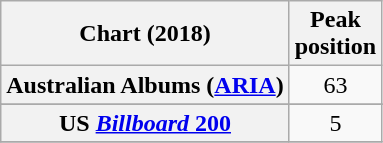<table class="wikitable sortable plainrowheaders" style="text-align:center">
<tr>
<th scope="col">Chart (2018)</th>
<th scope="col">Peak<br> position</th>
</tr>
<tr>
<th scope="row">Australian Albums (<a href='#'>ARIA</a>)</th>
<td>63</td>
</tr>
<tr>
</tr>
<tr>
</tr>
<tr>
</tr>
<tr>
<th scope="row">US <a href='#'><em>Billboard</em> 200</a></th>
<td>5</td>
</tr>
<tr>
</tr>
</table>
